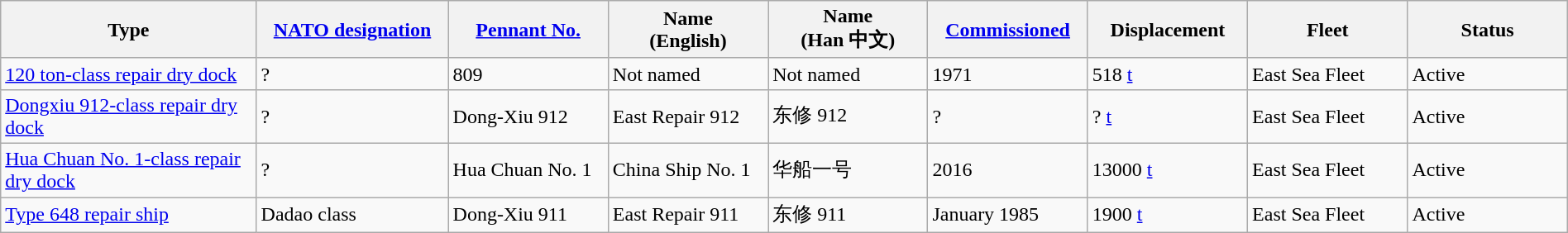<table class="wikitable sortable"  style="margin:auto; width:100%;">
<tr>
<th style="text-align:center; width:16%;">Type</th>
<th style="text-align:center; width:12%;"><a href='#'>NATO designation</a></th>
<th style="text-align:center; width:10%;"><a href='#'>Pennant No.</a></th>
<th style="text-align:center; width:10%;">Name<br>(English)</th>
<th style="text-align:center; width:10%;">Name<br>(Han 中文)</th>
<th style="text-align:center; width:10%;"><a href='#'>Commissioned</a></th>
<th style="text-align:center; width:10%;">Displacement</th>
<th style="text-align:center; width:10%;">Fleet</th>
<th style="text-align:center; width:10%;">Status</th>
</tr>
<tr>
<td><a href='#'>120 ton-class repair dry dock</a></td>
<td>?</td>
<td>809</td>
<td>Not named</td>
<td>Not named</td>
<td>1971</td>
<td>518 <a href='#'>t</a></td>
<td>East Sea Fleet</td>
<td><span>Active</span></td>
</tr>
<tr>
<td><a href='#'>Dongxiu 912-class repair dry dock</a></td>
<td>?</td>
<td>Dong-Xiu 912</td>
<td>East Repair 912</td>
<td>东修 912</td>
<td>?</td>
<td>? <a href='#'>t</a></td>
<td>East Sea Fleet</td>
<td><span>Active</span></td>
</tr>
<tr>
<td><a href='#'>Hua Chuan No. 1-class repair dry dock</a></td>
<td>?</td>
<td>Hua Chuan No. 1</td>
<td>China Ship No. 1</td>
<td>华船一号</td>
<td>2016</td>
<td>13000 <a href='#'>t</a></td>
<td>East Sea Fleet</td>
<td><span>Active</span></td>
</tr>
<tr>
<td><a href='#'>Type 648 repair ship</a></td>
<td>Dadao class</td>
<td>Dong-Xiu 911</td>
<td>East Repair 911</td>
<td>东修 911</td>
<td>January 1985</td>
<td>1900 <a href='#'>t</a></td>
<td>East Sea Fleet</td>
<td><span>Active</span></td>
</tr>
</table>
